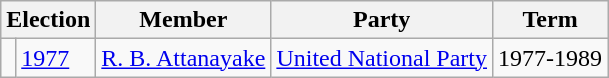<table class="wikitable">
<tr>
<th colspan="2">Election</th>
<th>Member</th>
<th>Party</th>
<th>Term</th>
</tr>
<tr>
<td style="background-color: "></td>
<td><a href='#'>1977</a></td>
<td><a href='#'>R. B. Attanayake</a></td>
<td><a href='#'>United National Party</a></td>
<td>1977-1989</td>
</tr>
</table>
